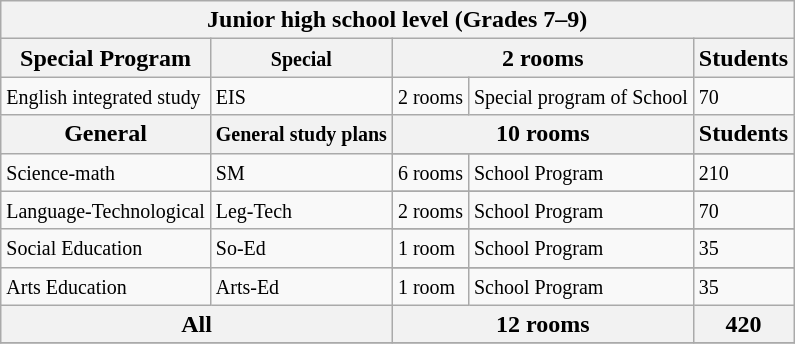<table class="wikitable">
<tr>
<th colspan="5">Junior high school level (Grades 7–9)</th>
</tr>
<tr>
<th>Special Program</th>
<th><small>Special</small></th>
<th colspan="2">2 rooms</th>
<th colspan="1">Students</th>
</tr>
<tr>
<td><small> English integrated study </small></td>
<td><small>EIS</small></td>
<td><small>2 rooms</small></td>
<td><small>Special program of School</small></td>
<td><small>70</small></td>
</tr>
<tr>
<th>General</th>
<th><small>General study plans</small></th>
<th colspan="2">10 rooms</th>
<th colspan="1">Students</th>
</tr>
<tr>
<td rowspan="2"><small>Science-math</small></td>
<td rowspan="2"><small>SM</small></td>
</tr>
<tr>
<td><small>6 rooms</small></td>
<td><small>School Program</small></td>
<td><small>210</small></td>
</tr>
<tr>
<td rowspan="2"><small>Language-Technological</small></td>
<td rowspan="2"><small>Leg-Tech</small></td>
</tr>
<tr>
<td><small>2 rooms</small></td>
<td><small>School Program</small></td>
<td><small>70</small></td>
</tr>
<tr>
<td rowspan="2"><small>Social Education</small></td>
<td rowspan="2"><small>So-Ed</small></td>
</tr>
<tr>
<td><small>1 room</small></td>
<td><small>School Program</small></td>
<td><small>35</small></td>
</tr>
<tr>
<td rowspan="2"><small>Arts Education</small></td>
<td rowspan="2"><small>Arts-Ed</small></td>
</tr>
<tr>
<td><small>1 room</small></td>
<td><small>School Program</small></td>
<td><small>35</small></td>
</tr>
<tr>
<th colspan="2">All</th>
<th colspan="2">12 rooms</th>
<th colspan="1">420</th>
</tr>
<tr>
</tr>
</table>
